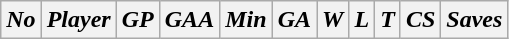<table class="wikitable" border="1">
<tr>
<th><em>No</em></th>
<th><em>Player</em></th>
<th><em>GP</em></th>
<th><em>GAA</em></th>
<th><em>Min</em></th>
<th><em>GA</em></th>
<th><em>W</em></th>
<th><em>L</em></th>
<th><em>T</em></th>
<th><em>CS</em></th>
<th><em>Saves</em></th>
</tr>
</table>
